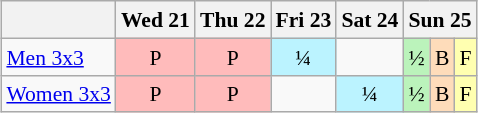<table class="wikitable" style="margin:0.5em auto; font-size:90%; line-height:1.25em; text-align:center">
<tr>
<th></th>
<th>Wed 21</th>
<th>Thu 22</th>
<th>Fri 23</th>
<th>Sat 24</th>
<th colspan=3>Sun 25</th>
</tr>
<tr>
<td align="left"><a href='#'>Men 3x3</a></td>
<td bgcolor="#FFBBBB">P</td>
<td bgcolor="#FFBBBB">P</td>
<td bgcolor="#BBF3FF">¼</td>
<td></td>
<td bgcolor="#BBF3BB">½</td>
<td bgcolor="#FEDCBA">B</td>
<td bgcolor="#FFFFB">F</td>
</tr>
<tr>
<td align="left"><a href='#'>Women 3x3</a></td>
<td bgcolor="#FFBBBB">P</td>
<td bgcolor="#FFBBBB">P</td>
<td></td>
<td bgcolor="#BBF3FF">¼</td>
<td bgcolor="#BBF3BB">½</td>
<td bgcolor="#FEDCBA">B</td>
<td bgcolor="#FFFFB">F</td>
</tr>
</table>
